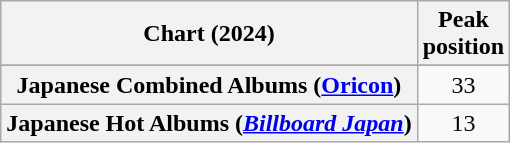<table class="wikitable sortable plainrowheaders" style="text-align:center">
<tr>
<th scope="col">Chart (2024)</th>
<th scope="col">Peak<br>position</th>
</tr>
<tr>
</tr>
<tr>
<th scope="row">Japanese Combined Albums (<a href='#'>Oricon</a>)</th>
<td>33</td>
</tr>
<tr>
<th scope="row">Japanese Hot Albums (<em><a href='#'>Billboard Japan</a></em>)</th>
<td>13</td>
</tr>
</table>
